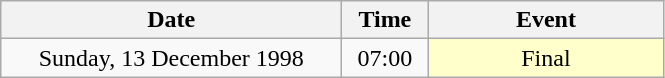<table class = "wikitable" style="text-align:center;">
<tr>
<th width=220>Date</th>
<th width=50>Time</th>
<th width=150>Event</th>
</tr>
<tr>
<td>Sunday, 13 December 1998</td>
<td>07:00</td>
<td bgcolor=ffffcc>Final</td>
</tr>
</table>
